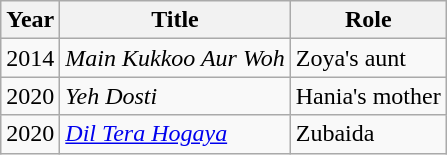<table class="wikitable sortable plainrowheaders">
<tr style="text-align:center;">
<th scope="col">Year</th>
<th scope="col">Title</th>
<th scope="col">Role</th>
</tr>
<tr>
<td>2014</td>
<td><em>Main Kukkoo Aur Woh</em></td>
<td>Zoya's aunt</td>
</tr>
<tr>
<td>2020</td>
<td><em>Yeh Dosti</em></td>
<td>Hania's mother</td>
</tr>
<tr>
<td>2020</td>
<td><em><a href='#'>Dil Tera Hogaya</a></em></td>
<td>Zubaida</td>
</tr>
</table>
